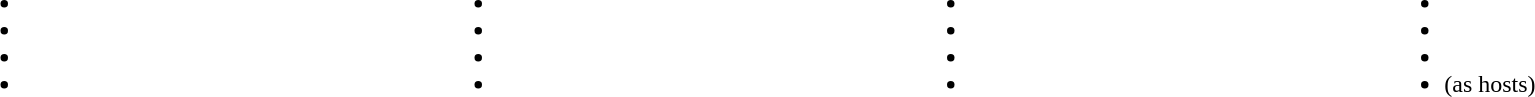<table width=100%>
<tr valign="top">
<td width=25%><br><ul><li></li><li></li><li></li><li></li></ul></td>
<td width=25%><br><ul><li></li><li></li><li></li><li></li></ul></td>
<td width=25%><br><ul><li></li><li></li><li></li><li></li></ul></td>
<td width=25%><br><ul><li></li><li></li><li></li><li> (as hosts)</li></ul></td>
</tr>
</table>
